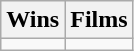<table class="wikitable">
<tr>
<th>Wins</th>
<th>Films</th>
</tr>
<tr>
<td></td>
<td></td>
</tr>
</table>
